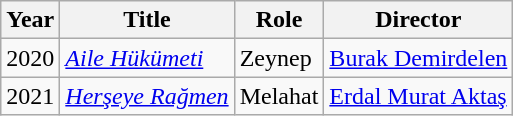<table class="wikitable">
<tr>
<th>Year</th>
<th>Title</th>
<th>Role</th>
<th>Director</th>
</tr>
<tr>
<td>2020</td>
<td><em><a href='#'>Aile Hükümeti</a></em></td>
<td>Zeynep</td>
<td><a href='#'>Burak Demirdelen</a></td>
</tr>
<tr>
<td>2021</td>
<td><em><a href='#'>Herşeye Rağmen</a></em></td>
<td>Melahat</td>
<td><a href='#'>Erdal Murat Aktaş</a></td>
</tr>
</table>
